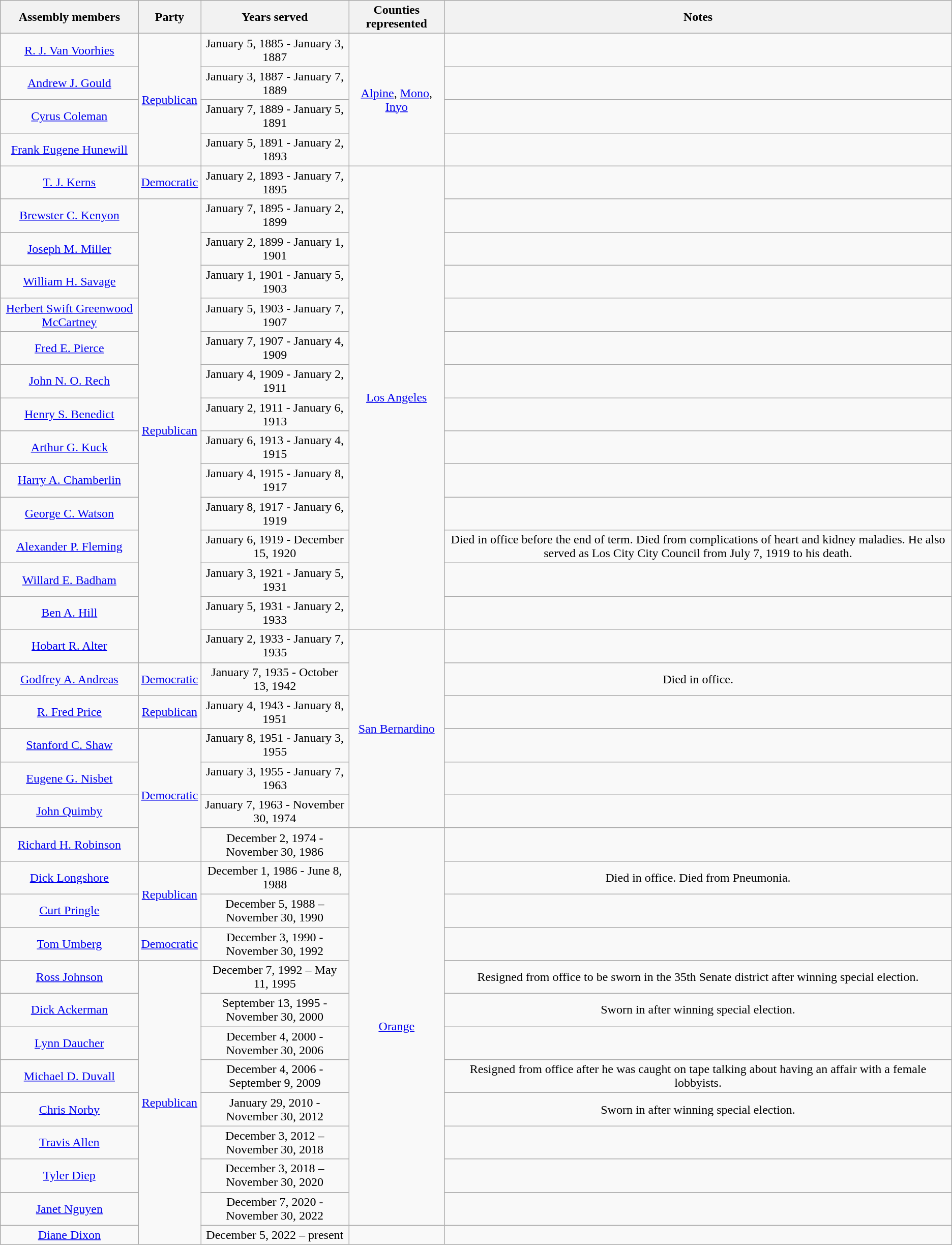<table class=wikitable style="text-align:center">
<tr>
<th>Assembly members</th>
<th>Party</th>
<th>Years served</th>
<th>Counties represented</th>
<th>Notes</th>
</tr>
<tr>
<td><a href='#'>R. J. Van Voorhies</a></td>
<td rowspan=4 ><a href='#'>Republican</a></td>
<td>January 5, 1885 - January 3, 1887</td>
<td rowspan=4><a href='#'>Alpine</a>, <a href='#'>Mono</a>, <a href='#'>Inyo</a></td>
<td></td>
</tr>
<tr>
<td><a href='#'>Andrew J. Gould</a></td>
<td>January 3, 1887 - January 7, 1889</td>
<td></td>
</tr>
<tr>
<td><a href='#'>Cyrus Coleman</a></td>
<td>January 7, 1889 - January 5, 1891</td>
<td></td>
</tr>
<tr>
<td><a href='#'>Frank Eugene Hunewill</a></td>
<td>January 5, 1891 - January 2, 1893</td>
<td></td>
</tr>
<tr>
<td><a href='#'>T. J. Kerns</a></td>
<td><a href='#'>Democratic</a></td>
<td>January 2, 1893 - January 7, 1895</td>
<td rowspan=14><a href='#'>Los Angeles</a></td>
<td></td>
</tr>
<tr>
<td><a href='#'>Brewster C. Kenyon</a></td>
<td rowspan=14 ><a href='#'>Republican</a></td>
<td>January 7, 1895 - January 2, 1899</td>
<td></td>
</tr>
<tr>
<td><a href='#'>Joseph M. Miller</a></td>
<td>January 2, 1899 - January 1, 1901</td>
<td></td>
</tr>
<tr>
<td><a href='#'>William H. Savage</a></td>
<td>January 1, 1901 - January 5, 1903</td>
<td></td>
</tr>
<tr>
<td><a href='#'>Herbert Swift Greenwood McCartney</a></td>
<td>January 5, 1903 - January 7, 1907</td>
<td></td>
</tr>
<tr>
<td><a href='#'>Fred E. Pierce</a></td>
<td>January 7, 1907 - January 4, 1909</td>
<td></td>
</tr>
<tr>
<td><a href='#'>John N. O. Rech</a></td>
<td>January 4, 1909 - January 2, 1911</td>
<td></td>
</tr>
<tr>
<td><a href='#'>Henry S. Benedict</a></td>
<td>January 2, 1911 - January 6, 1913</td>
<td></td>
</tr>
<tr>
<td><a href='#'>Arthur G. Kuck</a></td>
<td>January 6, 1913 - January 4, 1915</td>
<td></td>
</tr>
<tr>
<td><a href='#'>Harry A. Chamberlin</a></td>
<td>January 4, 1915 - January 8, 1917</td>
<td></td>
</tr>
<tr>
<td><a href='#'>George C. Watson</a></td>
<td>January 8, 1917 - January 6, 1919</td>
<td></td>
</tr>
<tr>
<td><a href='#'>Alexander P. Fleming</a></td>
<td>January 6, 1919 - December 15, 1920</td>
<td>Died in office before the end of term. Died from complications of heart and kidney maladies. He also served as Los City City Council from July 7, 1919 to his death.</td>
</tr>
<tr>
<td><a href='#'>Willard E. Badham</a></td>
<td>January 3, 1921 - January 5, 1931</td>
<td></td>
</tr>
<tr>
<td><a href='#'>Ben A. Hill</a></td>
<td>January 5, 1931 - January 2, 1933</td>
<td></td>
</tr>
<tr>
<td><a href='#'>Hobart R. Alter</a></td>
<td>January 2, 1933 - January 7, 1935</td>
<td rowspan=6><a href='#'>San Bernardino</a></td>
<td></td>
</tr>
<tr>
<td><a href='#'>Godfrey A. Andreas</a></td>
<td><a href='#'>Democratic</a></td>
<td>January 7, 1935 - October 13, 1942</td>
<td>Died in office.</td>
</tr>
<tr>
<td><a href='#'>R. Fred Price</a></td>
<td><a href='#'>Republican</a></td>
<td>January 4, 1943 - January 8, 1951</td>
<td></td>
</tr>
<tr>
<td><a href='#'>Stanford C. Shaw</a></td>
<td rowspan=4 ><a href='#'>Democratic</a></td>
<td>January 8, 1951 - January 3, 1955</td>
<td></td>
</tr>
<tr>
<td><a href='#'>Eugene G. Nisbet</a></td>
<td>January 3, 1955 - January 7, 1963</td>
<td></td>
</tr>
<tr>
<td><a href='#'>John Quimby</a></td>
<td>January 7, 1963 - November 30, 1974</td>
<td></td>
</tr>
<tr>
<td><a href='#'>Richard H. Robinson</a></td>
<td>December 2, 1974 - November 30, 1986</td>
<td rowspan=12><a href='#'>Orange</a></td>
<td></td>
</tr>
<tr>
<td><a href='#'>Dick Longshore</a></td>
<td rowspan=2 ><a href='#'>Republican</a></td>
<td>December 1, 1986 - June 8, 1988</td>
<td>Died in office. Died from Pneumonia.</td>
</tr>
<tr>
<td><a href='#'>Curt Pringle</a></td>
<td>December 5, 1988 – November 30, 1990</td>
<td></td>
</tr>
<tr>
<td><a href='#'>Tom Umberg</a></td>
<td><a href='#'>Democratic</a></td>
<td>December 3, 1990 - November 30, 1992</td>
<td></td>
</tr>
<tr>
<td><a href='#'>Ross Johnson</a></td>
<td rowspan=9 ><a href='#'>Republican</a></td>
<td>December 7, 1992 – May 11, 1995</td>
<td>Resigned from office to be sworn in the 35th Senate district after winning special election.</td>
</tr>
<tr>
<td><a href='#'>Dick Ackerman</a></td>
<td>September 13, 1995 - November 30, 2000</td>
<td>Sworn in after winning special election.</td>
</tr>
<tr>
<td><a href='#'>Lynn Daucher</a></td>
<td>December 4, 2000 - November 30, 2006</td>
<td></td>
</tr>
<tr>
<td><a href='#'>Michael D. Duvall</a></td>
<td>December 4, 2006 - September 9, 2009</td>
<td>Resigned from office after he was caught on tape talking about having an affair with a female lobbyists.</td>
</tr>
<tr>
<td><a href='#'>Chris Norby</a></td>
<td>January 29, 2010 - November 30, 2012</td>
<td>Sworn in after winning special election.</td>
</tr>
<tr>
<td><a href='#'>Travis Allen</a></td>
<td>December 3, 2012 – November 30, 2018</td>
<td></td>
</tr>
<tr>
<td><a href='#'>Tyler Diep</a></td>
<td>December 3, 2018 – November 30, 2020</td>
<td></td>
</tr>
<tr>
<td><a href='#'>Janet Nguyen</a></td>
<td>December 7, 2020 - November 30, 2022</td>
<td></td>
</tr>
<tr>
<td><a href='#'>Diane Dixon</a></td>
<td>December 5, 2022 – present</td>
<td></td>
</tr>
</table>
